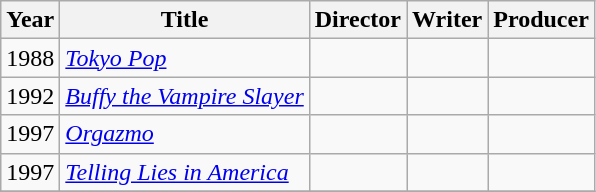<table class="wikitable">
<tr>
<th>Year</th>
<th>Title</th>
<th>Director</th>
<th>Writer</th>
<th>Producer</th>
</tr>
<tr>
<td>1988</td>
<td><em><a href='#'>Tokyo Pop</a></em></td>
<td></td>
<td></td>
<td></td>
</tr>
<tr>
<td>1992</td>
<td><em><a href='#'>Buffy the Vampire Slayer</a></em></td>
<td></td>
<td></td>
<td></td>
</tr>
<tr>
<td>1997</td>
<td><em><a href='#'>Orgazmo</a></em></td>
<td></td>
<td></td>
<td></td>
</tr>
<tr>
<td>1997</td>
<td><em><a href='#'>Telling Lies in America</a></em></td>
<td></td>
<td></td>
<td></td>
</tr>
<tr>
</tr>
</table>
